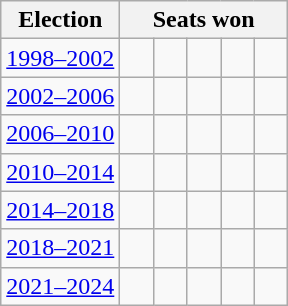<table class="wikitable">
<tr>
<th>Election</th>
<th colspan=5>Seats won</th>
</tr>
<tr>
<td><a href='#'>1998–2002</a></td>
<td width=15 > </td>
<td width=15 > </td>
<td width=15 > </td>
<td width=15 > </td>
<td width=15 > </td>
</tr>
<tr>
<td><a href='#'>2002–2006</a></td>
<td width=15 > </td>
<td width=15 > </td>
<td width=15 > </td>
<td width=15 > </td>
<td width=15 > </td>
</tr>
<tr>
<td><a href='#'>2006–2010</a></td>
<td width=15 > </td>
<td width=15 > </td>
<td width=15 > </td>
<td width=15 > </td>
<td width=15 > </td>
</tr>
<tr>
<td><a href='#'>2010–2014</a></td>
<td width=15 > </td>
<td width=15 > </td>
<td width=15 > </td>
<td width=15 > </td>
<td width=15 > </td>
</tr>
<tr>
<td><a href='#'>2014–2018</a></td>
<td width=15 > </td>
<td width=15 > </td>
<td width=15 > </td>
<td width=15 > </td>
<td width=15 > </td>
</tr>
<tr>
<td><a href='#'>2018–2021</a></td>
<td width=15 > </td>
<td width=15 > </td>
<td width=15 > </td>
<td width=15 > </td>
<td width=15 > </td>
</tr>
<tr>
<td><a href='#'>2021–2024</a></td>
<td width=15 > </td>
<td width=15 > </td>
<td width=15 > </td>
<td width=15 > </td>
<td width=15 > </td>
</tr>
</table>
